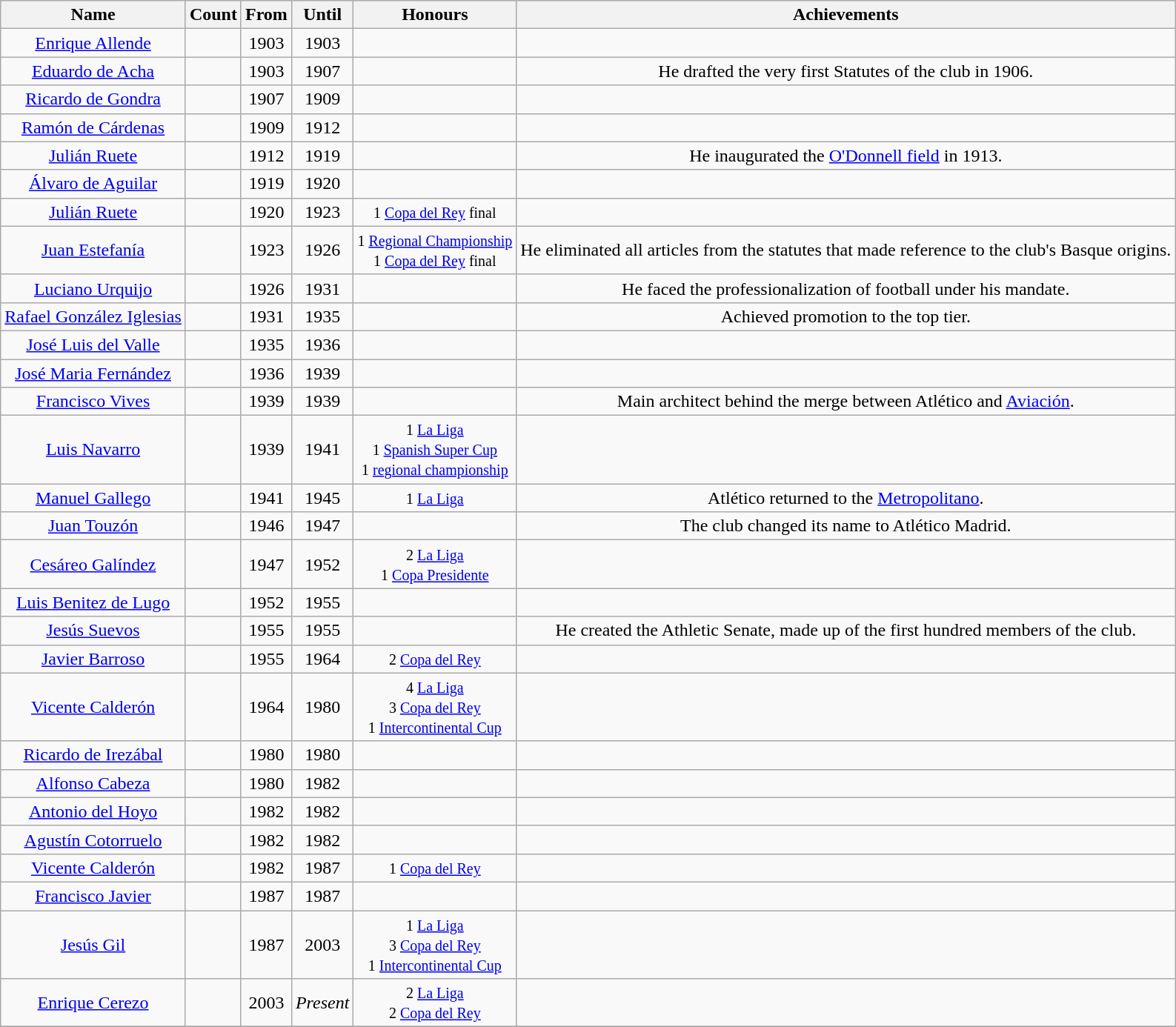<table class="wikitable sortable" style="text-align: center;">
<tr>
<th>Name</th>
<th>Count</th>
<th>From</th>
<th>Until</th>
<th>Honours</th>
<th>Achievements</th>
</tr>
<tr>
<td><a href='#'>Enrique Allende</a></td>
<td></td>
<td>1903</td>
<td>1903</td>
<td></td>
<td></td>
</tr>
<tr>
<td><a href='#'>Eduardo de Acha</a></td>
<td></td>
<td>1903</td>
<td>1907</td>
<td></td>
<td>He drafted the very first Statutes of the club in 1906.</td>
</tr>
<tr>
<td><a href='#'>Ricardo de Gondra</a></td>
<td></td>
<td>1907</td>
<td>1909</td>
<td></td>
<td></td>
</tr>
<tr>
<td><a href='#'>Ramón de Cárdenas</a></td>
<td></td>
<td>1909</td>
<td>1912</td>
<td></td>
<td></td>
</tr>
<tr>
<td><a href='#'>Julián Ruete</a></td>
<td></td>
<td>1912</td>
<td>1919</td>
<td></td>
<td>He inaugurated the <a href='#'>O'Donnell field</a> in 1913.</td>
</tr>
<tr>
<td><a href='#'>Álvaro de Aguilar</a></td>
<td></td>
<td>1919</td>
<td>1920</td>
<td></td>
<td></td>
</tr>
<tr>
<td><a href='#'>Julián Ruete</a></td>
<td></td>
<td>1920</td>
<td>1923</td>
<td><small>1 <a href='#'>Copa del Rey</a> final</small></td>
<td></td>
</tr>
<tr>
<td><a href='#'>Juan Estefanía</a></td>
<td></td>
<td>1923</td>
<td>1926</td>
<td><small>1 <a href='#'>Regional Championship</a><br>1 <a href='#'>Copa del Rey</a> final</small></td>
<td>He eliminated all articles from the statutes that made reference to the club's Basque origins.</td>
</tr>
<tr>
<td><a href='#'>Luciano Urquijo</a></td>
<td></td>
<td>1926</td>
<td>1931</td>
<td></td>
<td>He faced the professionalization of football under his mandate.</td>
</tr>
<tr>
<td><a href='#'>Rafael González Iglesias</a></td>
<td></td>
<td>1931</td>
<td>1935</td>
<td></td>
<td>Achieved promotion to the top tier.</td>
</tr>
<tr>
<td><a href='#'>José Luis del Valle</a></td>
<td></td>
<td>1935</td>
<td>1936</td>
<td></td>
<td></td>
</tr>
<tr>
<td><a href='#'>José Maria Fernández</a></td>
<td></td>
<td>1936</td>
<td>1939</td>
<td></td>
</tr>
<tr>
<td><a href='#'>Francisco Vives</a></td>
<td></td>
<td>1939</td>
<td>1939</td>
<td></td>
<td>Main architect behind the merge between Atlético and <a href='#'>Aviación</a>.</td>
</tr>
<tr>
<td><a href='#'>Luis Navarro</a></td>
<td></td>
<td>1939</td>
<td>1941</td>
<td><small>1 <a href='#'>La Liga</a><br>1 <a href='#'>Spanish Super Cup</a><br>1 <a href='#'>regional championship</a></small></td>
<td></td>
</tr>
<tr>
<td><a href='#'>Manuel Gallego</a></td>
<td></td>
<td>1941</td>
<td>1945</td>
<td><small>1 <a href='#'>La Liga</a></small></td>
<td>Atlético returned to the <a href='#'>Metropolitano</a>.</td>
</tr>
<tr>
<td><a href='#'>Juan Touzón</a></td>
<td></td>
<td>1946</td>
<td>1947</td>
<td></td>
<td>The club changed its name to Atlético Madrid.</td>
</tr>
<tr>
<td><a href='#'>Cesáreo Galíndez</a></td>
<td></td>
<td>1947</td>
<td>1952</td>
<td><small>2 <a href='#'>La Liga</a><br>1 <a href='#'>Copa Presidente</a></small></td>
<td></td>
</tr>
<tr>
<td><a href='#'>Luis Benitez de Lugo</a></td>
<td></td>
<td>1952</td>
<td>1955</td>
<td></td>
<td></td>
</tr>
<tr>
<td><a href='#'>Jesús Suevos</a></td>
<td></td>
<td>1955</td>
<td>1955</td>
<td></td>
<td>He created the Athletic Senate, made up of the first hundred members of the club.</td>
</tr>
<tr>
<td><a href='#'>Javier Barroso</a></td>
<td></td>
<td>1955</td>
<td>1964</td>
<td><small>2 <a href='#'>Copa del Rey</a></small></td>
<td></td>
</tr>
<tr>
<td><a href='#'>Vicente Calderón</a></td>
<td></td>
<td>1964</td>
<td>1980</td>
<td><small>4 <a href='#'>La Liga</a><br>3 <a href='#'>Copa del Rey</a><br>1 <a href='#'>Intercontinental Cup</a></small></td>
<td></td>
</tr>
<tr>
<td><a href='#'>Ricardo de Irezábal</a></td>
<td></td>
<td>1980</td>
<td>1980</td>
<td></td>
<td></td>
</tr>
<tr>
<td><a href='#'>Alfonso Cabeza</a></td>
<td></td>
<td>1980</td>
<td>1982</td>
<td></td>
<td></td>
</tr>
<tr>
<td><a href='#'>Antonio del Hoyo</a></td>
<td></td>
<td>1982</td>
<td>1982</td>
<td></td>
<td></td>
</tr>
<tr>
<td><a href='#'>Agustín Cotorruelo</a></td>
<td></td>
<td>1982</td>
<td>1982</td>
<td></td>
<td></td>
</tr>
<tr>
<td><a href='#'>Vicente Calderón</a></td>
<td></td>
<td>1982</td>
<td>1987</td>
<td><small>1 <a href='#'>Copa del Rey</a></small></td>
<td></td>
</tr>
<tr>
<td><a href='#'>Francisco Javier</a></td>
<td></td>
<td>1987</td>
<td>1987</td>
<td></td>
<td></td>
</tr>
<tr>
<td><a href='#'>Jesús Gil</a></td>
<td></td>
<td>1987</td>
<td>2003</td>
<td><small>1 <a href='#'>La Liga</a><br>3 <a href='#'>Copa del Rey</a><br>1 <a href='#'>Intercontinental Cup</a></small></td>
<td></td>
</tr>
<tr>
<td><a href='#'>Enrique Cerezo</a></td>
<td></td>
<td>2003</td>
<td><em>Present</em></td>
<td><small>2 <a href='#'>La Liga</a><br>2 <a href='#'>Copa del Rey</a></small></td>
<td></td>
</tr>
<tr>
</tr>
</table>
